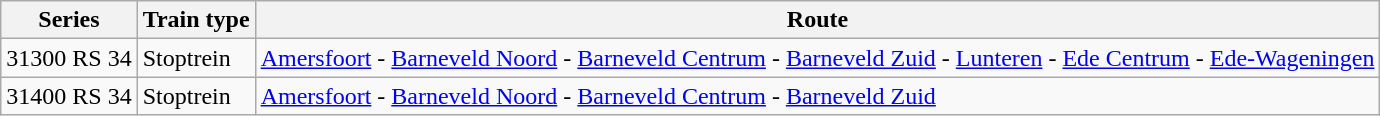<table class="wikitable vatop">
<tr>
<th>Series</th>
<th>Train type</th>
<th>Route</th>
</tr>
<tr>
<td>31300 RS 34</td>
<td>Stoptrein</td>
<td><a href='#'>Amersfoort</a> - <a href='#'>Barneveld Noord</a> - <a href='#'>Barneveld Centrum</a> - <a href='#'>Barneveld Zuid</a> - <a href='#'>Lunteren</a> - <a href='#'>Ede Centrum</a> - <a href='#'>Ede-Wageningen</a></td>
</tr>
<tr>
<td>31400 RS 34</td>
<td>Stoptrein</td>
<td><a href='#'>Amersfoort</a> - <a href='#'>Barneveld Noord</a> - <a href='#'>Barneveld Centrum</a> - <a href='#'>Barneveld Zuid</a></td>
</tr>
</table>
